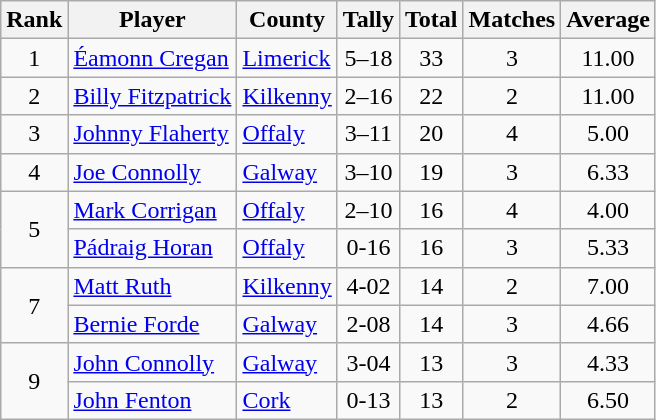<table class="wikitable">
<tr>
<th>Rank</th>
<th>Player</th>
<th>County</th>
<th>Tally</th>
<th>Total</th>
<th>Matches</th>
<th>Average</th>
</tr>
<tr>
<td rowspan=1 align=center>1</td>
<td><a href='#'>Éamonn Cregan</a></td>
<td><a href='#'>Limerick</a></td>
<td align=center>5–18</td>
<td align=center>33</td>
<td align=center>3</td>
<td align=center>11.00</td>
</tr>
<tr>
<td rowspan=1 align=center>2</td>
<td><a href='#'>Billy Fitzpatrick</a></td>
<td><a href='#'>Kilkenny</a></td>
<td align=center>2–16</td>
<td align=center>22</td>
<td align=center>2</td>
<td align=center>11.00</td>
</tr>
<tr>
<td rowspan=1 align=center>3</td>
<td><a href='#'>Johnny Flaherty</a></td>
<td><a href='#'>Offaly</a></td>
<td align=center>3–11</td>
<td align=center>20</td>
<td align=center>4</td>
<td align=center>5.00</td>
</tr>
<tr>
<td rowspan=1 align=center>4</td>
<td><a href='#'>Joe Connolly</a></td>
<td><a href='#'>Galway</a></td>
<td align=center>3–10</td>
<td align=center>19</td>
<td align=center>3</td>
<td align=center>6.33</td>
</tr>
<tr>
<td rowspan=2 align=center>5</td>
<td><a href='#'>Mark Corrigan</a></td>
<td><a href='#'>Offaly</a></td>
<td align=center>2–10</td>
<td align=center>16</td>
<td align=center>4</td>
<td align=center>4.00</td>
</tr>
<tr>
<td><a href='#'>Pádraig Horan</a></td>
<td><a href='#'>Offaly</a></td>
<td align=center>0-16</td>
<td align=center>16</td>
<td align=center>3</td>
<td align=center>5.33</td>
</tr>
<tr>
<td rowspan=2 align=center>7</td>
<td><a href='#'>Matt Ruth</a></td>
<td><a href='#'>Kilkenny</a></td>
<td align=center>4-02</td>
<td align=center>14</td>
<td align=center>2</td>
<td align=center>7.00</td>
</tr>
<tr>
<td><a href='#'>Bernie Forde</a></td>
<td><a href='#'>Galway</a></td>
<td align=center>2-08</td>
<td align=center>14</td>
<td align=center>3</td>
<td align=center>4.66</td>
</tr>
<tr>
<td rowspan=2 align=center>9</td>
<td><a href='#'>John Connolly</a></td>
<td><a href='#'>Galway</a></td>
<td align=center>3-04</td>
<td align=center>13</td>
<td align=center>3</td>
<td align=center>4.33</td>
</tr>
<tr>
<td><a href='#'>John Fenton</a></td>
<td><a href='#'>Cork</a></td>
<td align=center>0-13</td>
<td align=center>13</td>
<td align=center>2</td>
<td align=center>6.50</td>
</tr>
</table>
